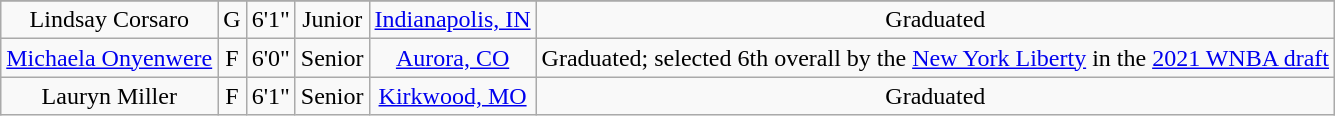<table class="wikitable sortable sortable" style="text-align: center">
<tr align=center>
</tr>
<tr>
<td>Lindsay Corsaro</td>
<td>G</td>
<td>6'1"</td>
<td> Junior</td>
<td><a href='#'>Indianapolis, IN</a></td>
<td>Graduated</td>
</tr>
<tr>
<td><a href='#'>Michaela Onyenwere</a></td>
<td>F</td>
<td>6'0"</td>
<td>Senior</td>
<td><a href='#'>Aurora, CO</a></td>
<td>Graduated; selected 6th overall by the <a href='#'>New York Liberty</a> in the <a href='#'>2021 WNBA draft</a></td>
</tr>
<tr>
<td>Lauryn Miller</td>
<td>F</td>
<td>6'1"</td>
<td>Senior</td>
<td><a href='#'>Kirkwood, MO</a></td>
<td>Graduated</td>
</tr>
</table>
